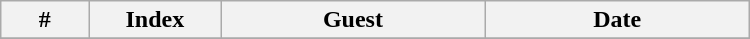<table class="wikitable plainrowheaders" width="500">
<tr>
<th width="10%">#</th>
<th width="15%">Index</th>
<th width="30%">Guest</th>
<th width="30%">Date</th>
</tr>
<tr>
</tr>
</table>
